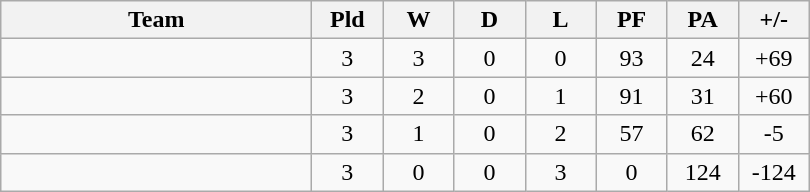<table class="wikitable" style="text-align: center;">
<tr>
<th style="width:200px;">Team</th>
<th width="40">Pld</th>
<th width="40">W</th>
<th width="40">D</th>
<th width="40">L</th>
<th width="40">PF</th>
<th width="40">PA</th>
<th width="40">+/-</th>
</tr>
<tr>
<td align=left></td>
<td>3</td>
<td>3</td>
<td>0</td>
<td>0</td>
<td>93</td>
<td>24</td>
<td>+69</td>
</tr>
<tr>
<td align=left></td>
<td>3</td>
<td>2</td>
<td>0</td>
<td>1</td>
<td>91</td>
<td>31</td>
<td>+60</td>
</tr>
<tr>
<td align=left></td>
<td>3</td>
<td>1</td>
<td>0</td>
<td>2</td>
<td>57</td>
<td>62</td>
<td>-5</td>
</tr>
<tr>
<td align=left></td>
<td>3</td>
<td>0</td>
<td>0</td>
<td>3</td>
<td>0</td>
<td>124</td>
<td>-124</td>
</tr>
</table>
